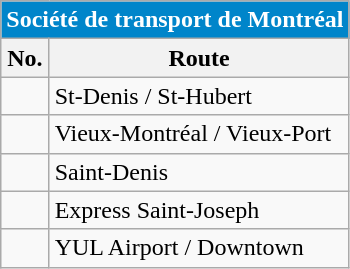<table align=center class="wikitable">
<tr>
<th style="background: #0085CA; font-size:100%; color:#FFFFFF;"colspan="4">Société de transport de Montréal</th>
</tr>
<tr>
<th>No.</th>
<th>Route</th>
</tr>
<tr>
<td></td>
<td>St-Denis / St-Hubert</td>
</tr>
<tr>
<td></td>
<td>Vieux-Montréal / Vieux-Port</td>
</tr>
<tr>
<td {{Avoid wrap> </td>
<td>Saint-Denis</td>
</tr>
<tr>
<td></td>
<td>Express Saint-Joseph</td>
</tr>
<tr>
<td> </td>
<td>YUL Airport / Downtown</td>
</tr>
</table>
